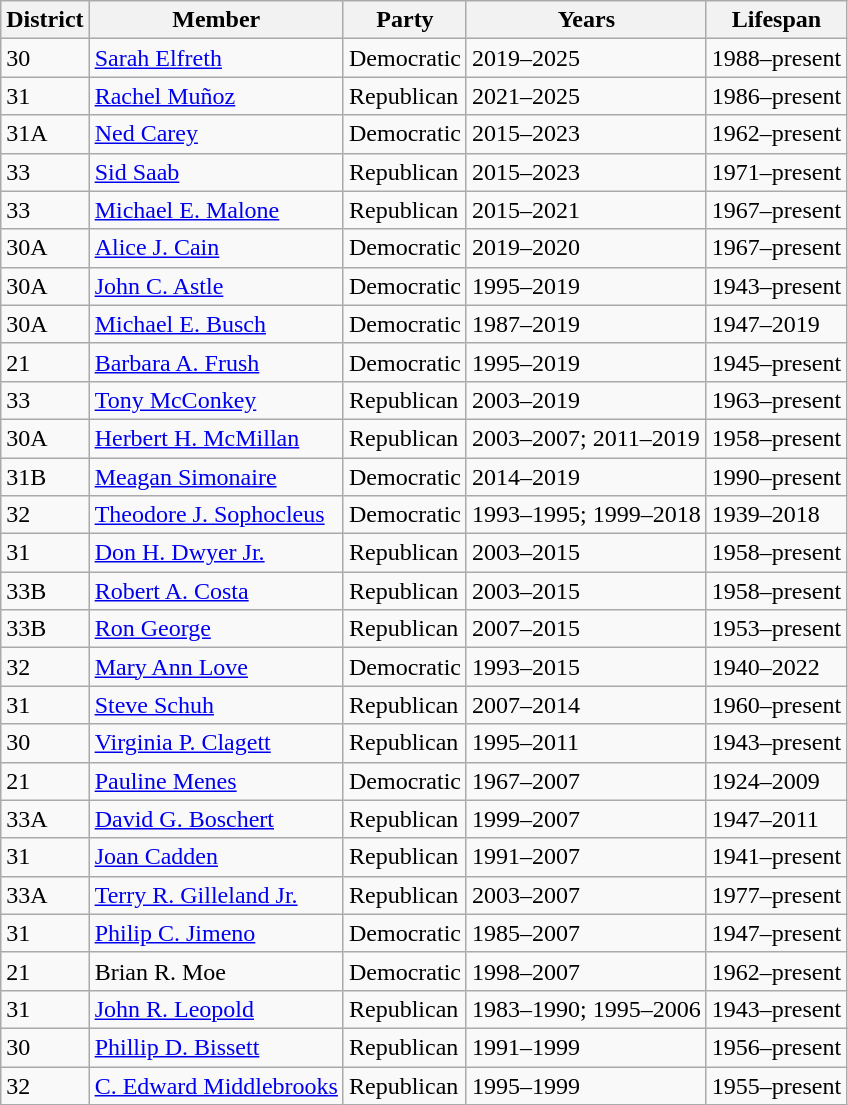<table class="sortable wikitable">
<tr>
<th>District</th>
<th>Member</th>
<th>Party</th>
<th>Years</th>
<th>Lifespan</th>
</tr>
<tr>
<td>30</td>
<td><a href='#'>Sarah Elfreth</a></td>
<td>Democratic</td>
<td>2019–2025</td>
<td>1988–present</td>
</tr>
<tr>
<td>31</td>
<td><a href='#'>Rachel Muñoz</a></td>
<td>Republican</td>
<td>2021–2025</td>
<td>1986–present</td>
</tr>
<tr>
<td>31A</td>
<td><a href='#'>Ned Carey</a></td>
<td>Democratic</td>
<td>2015–2023</td>
<td>1962–present</td>
</tr>
<tr>
<td>33</td>
<td><a href='#'>Sid Saab</a></td>
<td>Republican</td>
<td>2015–2023</td>
<td>1971–present</td>
</tr>
<tr>
<td>33</td>
<td><a href='#'>Michael E. Malone</a></td>
<td>Republican</td>
<td>2015–2021</td>
<td>1967–present</td>
</tr>
<tr>
<td>30A</td>
<td><a href='#'>Alice J. Cain</a></td>
<td>Democratic</td>
<td>2019–2020</td>
<td>1967–present</td>
</tr>
<tr>
<td>30A</td>
<td><a href='#'>John C. Astle</a></td>
<td>Democratic</td>
<td>1995–2019</td>
<td>1943–present</td>
</tr>
<tr>
<td>30A</td>
<td><a href='#'>Michael E. Busch</a></td>
<td>Democratic</td>
<td>1987–2019</td>
<td>1947–2019</td>
</tr>
<tr>
<td>21</td>
<td><a href='#'>Barbara A. Frush</a></td>
<td>Democratic</td>
<td>1995–2019</td>
<td>1945–present</td>
</tr>
<tr>
<td>33</td>
<td><a href='#'>Tony McConkey</a></td>
<td>Republican</td>
<td>2003–2019</td>
<td>1963–present</td>
</tr>
<tr>
<td>30A</td>
<td><a href='#'>Herbert H. McMillan</a></td>
<td>Republican</td>
<td>2003–2007; 2011–2019</td>
<td>1958–present</td>
</tr>
<tr>
<td>31B</td>
<td><a href='#'>Meagan Simonaire</a></td>
<td>Democratic</td>
<td>2014–2019</td>
<td>1990–present</td>
</tr>
<tr>
<td>32</td>
<td><a href='#'>Theodore J. Sophocleus</a></td>
<td>Democratic</td>
<td>1993–1995; 1999–2018</td>
<td>1939–2018</td>
</tr>
<tr>
<td>31</td>
<td><a href='#'>Don H. Dwyer Jr.</a></td>
<td>Republican</td>
<td>2003–2015</td>
<td>1958–present</td>
</tr>
<tr>
<td>33B</td>
<td><a href='#'>Robert A. Costa</a></td>
<td>Republican</td>
<td>2003–2015</td>
<td>1958–present</td>
</tr>
<tr>
<td>33B</td>
<td><a href='#'>Ron George</a></td>
<td>Republican</td>
<td>2007–2015</td>
<td>1953–present</td>
</tr>
<tr>
<td>32</td>
<td><a href='#'>Mary Ann Love</a></td>
<td>Democratic</td>
<td>1993–2015</td>
<td>1940–2022</td>
</tr>
<tr>
<td>31</td>
<td><a href='#'>Steve Schuh</a></td>
<td>Republican</td>
<td>2007–2014</td>
<td>1960–present</td>
</tr>
<tr>
<td>30</td>
<td><a href='#'>Virginia P. Clagett</a></td>
<td>Republican</td>
<td>1995–2011</td>
<td>1943–present</td>
</tr>
<tr>
<td>21</td>
<td><a href='#'>Pauline Menes</a></td>
<td>Democratic</td>
<td>1967–2007</td>
<td>1924–2009</td>
</tr>
<tr>
<td>33A</td>
<td><a href='#'>David G. Boschert</a></td>
<td>Republican</td>
<td>1999–2007</td>
<td>1947–2011</td>
</tr>
<tr>
<td>31</td>
<td><a href='#'>Joan Cadden</a></td>
<td>Republican</td>
<td>1991–2007</td>
<td>1941–present</td>
</tr>
<tr>
<td>33A</td>
<td><a href='#'>Terry R. Gilleland Jr.</a></td>
<td>Republican</td>
<td>2003–2007</td>
<td>1977–present</td>
</tr>
<tr>
<td>31</td>
<td><a href='#'>Philip C. Jimeno</a></td>
<td>Democratic</td>
<td>1985–2007</td>
<td>1947–present</td>
</tr>
<tr>
<td>21</td>
<td>Brian R. Moe</td>
<td>Democratic</td>
<td>1998–2007</td>
<td>1962–present</td>
</tr>
<tr>
<td>31</td>
<td><a href='#'>John R. Leopold</a></td>
<td>Republican</td>
<td>1983–1990; 1995–2006</td>
<td>1943–present</td>
</tr>
<tr>
<td>30</td>
<td><a href='#'>Phillip D. Bissett</a></td>
<td>Republican</td>
<td>1991–1999</td>
<td>1956–present</td>
</tr>
<tr>
<td>32</td>
<td><a href='#'>C. Edward Middlebrooks</a></td>
<td>Republican</td>
<td>1995–1999</td>
<td>1955–present</td>
</tr>
</table>
